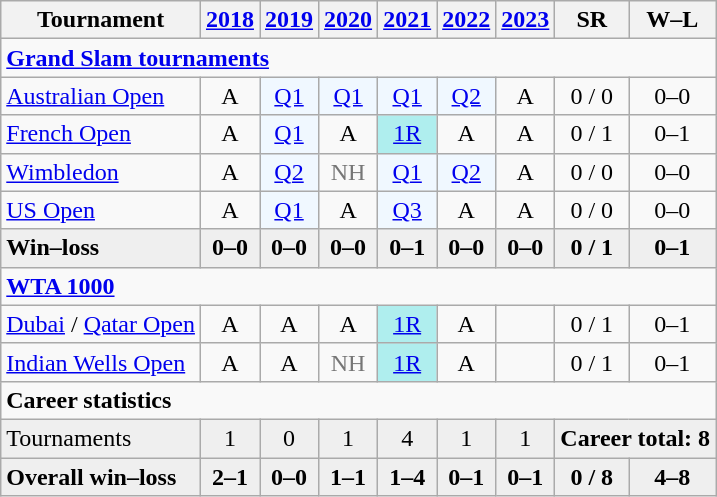<table class="wikitable" style="text-align:center">
<tr>
<th>Tournament</th>
<th><a href='#'>2018</a></th>
<th><a href='#'>2019</a></th>
<th><a href='#'>2020</a></th>
<th><a href='#'>2021</a></th>
<th><a href='#'>2022</a></th>
<th><a href='#'>2023</a></th>
<th>SR</th>
<th>W–L</th>
</tr>
<tr>
<td colspan="10" align="left"><strong><a href='#'>Grand Slam tournaments</a></strong></td>
</tr>
<tr>
<td align="left"><a href='#'>Australian Open</a></td>
<td>A</td>
<td bgcolor="f0f8ff"><a href='#'>Q1</a></td>
<td bgcolor="f0f8ff"><a href='#'>Q1</a></td>
<td bgcolor="f0f8ff"><a href='#'>Q1</a></td>
<td bgcolor="f0f8ff"><a href='#'>Q2</a></td>
<td>A</td>
<td>0 / 0</td>
<td>0–0</td>
</tr>
<tr>
<td align="left"><a href='#'>French Open</a></td>
<td>A</td>
<td bgcolor="f0f8ff"><a href='#'>Q1</a></td>
<td>A</td>
<td bgcolor="afeeee"><a href='#'>1R</a></td>
<td>A</td>
<td>A</td>
<td>0 / 1</td>
<td>0–1</td>
</tr>
<tr>
<td align="left"><a href='#'>Wimbledon</a></td>
<td>A</td>
<td bgcolor="f0f8ff"><a href='#'>Q2</a></td>
<td style="color:#767676">NH</td>
<td bgcolor="f0f8ff"><a href='#'>Q1</a></td>
<td bgcolor=f0f8ff><a href='#'>Q2</a></td>
<td>A</td>
<td>0 / 0</td>
<td>0–0</td>
</tr>
<tr>
<td align="left"><a href='#'>US Open</a></td>
<td>A</td>
<td bgcolor="f0f8ff"><a href='#'>Q1</a></td>
<td>A</td>
<td bgcolor="f0f8ff"><a href='#'>Q3</a></td>
<td>A</td>
<td>A</td>
<td>0 / 0</td>
<td>0–0</td>
</tr>
<tr style="font-weight:bold;background:#efefef">
<td style="text-align:left">Win–loss</td>
<td>0–0</td>
<td>0–0</td>
<td>0–0</td>
<td>0–1</td>
<td>0–0</td>
<td>0–0</td>
<td>0 / 1</td>
<td>0–1</td>
</tr>
<tr>
<td colspan="10" align="left"><strong><a href='#'>WTA 1000</a></strong></td>
</tr>
<tr>
<td align="left"><a href='#'>Dubai</a> / <a href='#'>Qatar Open</a></td>
<td>A</td>
<td>A</td>
<td>A</td>
<td bgcolor="afeeee"><a href='#'>1R</a></td>
<td>A</td>
<td></td>
<td>0 / 1</td>
<td>0–1</td>
</tr>
<tr>
<td align="left"><a href='#'>Indian Wells Open</a></td>
<td>A</td>
<td>A</td>
<td style="color:#767676">NH</td>
<td bgcolor=afeeee><a href='#'>1R</a></td>
<td>A</td>
<td></td>
<td>0 / 1</td>
<td>0–1</td>
</tr>
<tr>
<td colspan="10" align="left"><strong>Career statistics</strong></td>
</tr>
<tr bgcolor=efefef>
<td align=left>Tournaments</td>
<td>1</td>
<td>0</td>
<td>1</td>
<td>4</td>
<td>1</td>
<td>1</td>
<td colspan="3"><strong>Career total: 8</strong></td>
</tr>
<tr style=background:#efefef;font-weight:bold>
<td align=left>Overall win–loss</td>
<td>2–1</td>
<td>0–0</td>
<td>1–1</td>
<td>1–4</td>
<td>0–1</td>
<td>0–1</td>
<td>0 / 8</td>
<td>4–8</td>
</tr>
</table>
